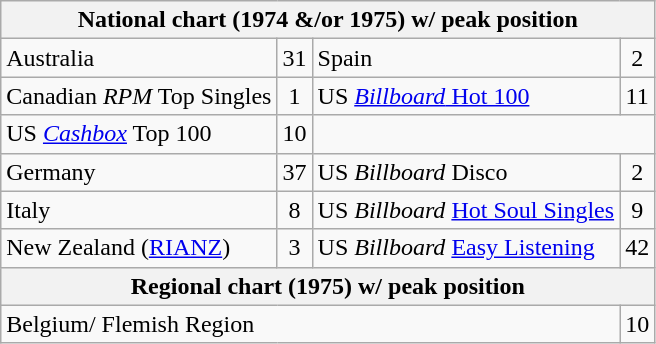<table class="wikitable">
<tr>
<th colspan="4">National chart (1974 &/or 1975) w/ peak position</th>
</tr>
<tr>
<td>Australia</td>
<td style="text-align:center">31</td>
<td>Spain</td>
<td style="text-align:center">2</td>
</tr>
<tr>
<td>Canadian <em>RPM</em> Top Singles</td>
<td style="text-align:center">1</td>
<td>US <a href='#'><em>Billboard</em> Hot 100</a></td>
<td style="text-align:center">11</td>
</tr>
<tr>
<td>US <em><a href='#'>Cashbox</a></em> Top 100</td>
<td style="text-align:center">10</td>
</tr>
<tr>
<td>Germany</td>
<td style="text-align:center">37</td>
<td>US <em>Billboard</em> Disco</td>
<td style="text-align:center">2</td>
</tr>
<tr>
<td>Italy</td>
<td style="text-align:center">8</td>
<td>US <em>Billboard</em> <a href='#'>Hot Soul Singles</a></td>
<td style="text-align:center">9</td>
</tr>
<tr>
<td>New Zealand (<a href='#'>RIANZ</a>)</td>
<td style="text-align:center">3</td>
<td>US <em>Billboard</em> <a href='#'>Easy Listening</a></td>
<td style="text-align:center">42</td>
</tr>
<tr>
<th colspan="4">Regional chart (1975) w/ peak position</th>
</tr>
<tr>
<td colspan="3">Belgium/ Flemish Region</td>
<td style="text-align:center">10</td>
</tr>
</table>
